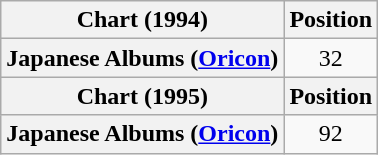<table class="wikitable sortable plainrowheaders">
<tr>
<th scope="col">Chart (1994)</th>
<th scope="col">Position</th>
</tr>
<tr>
<th scope="row">Japanese Albums (<a href='#'>Oricon</a>)</th>
<td align="center">32</td>
</tr>
<tr>
<th scope="col">Chart (1995)</th>
<th scope="col">Position</th>
</tr>
<tr>
<th scope="row">Japanese Albums (<a href='#'>Oricon</a>)</th>
<td align="center">92</td>
</tr>
</table>
